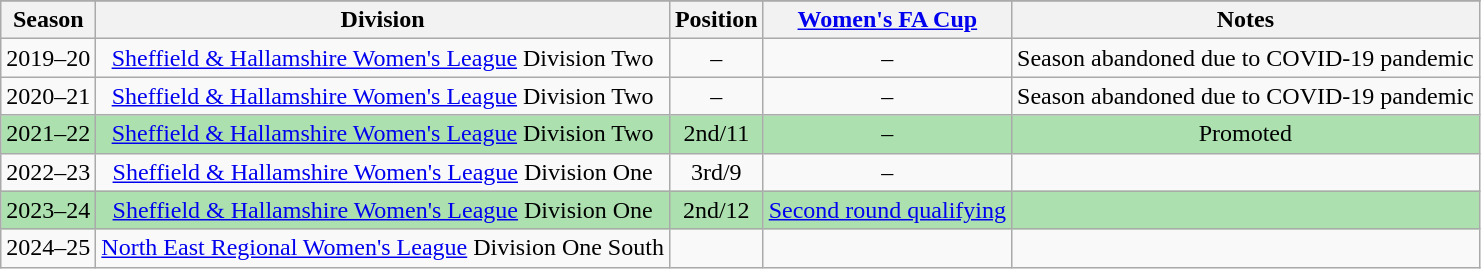<table class="wikitable collapsible" style=" text-align:center;">
<tr>
</tr>
<tr>
<th>Season</th>
<th>Division</th>
<th>Position</th>
<th><a href='#'>Women's FA Cup</a></th>
<th>Notes</th>
</tr>
<tr>
<td>2019–20</td>
<td><a href='#'>Sheffield & Hallamshire Women's League</a> Division Two</td>
<td>–</td>
<td>–</td>
<td>Season abandoned due to COVID-19 pandemic</td>
</tr>
<tr>
<td>2020–21</td>
<td><a href='#'>Sheffield & Hallamshire Women's League</a> Division Two</td>
<td>–</td>
<td>–</td>
<td>Season abandoned due to COVID-19 pandemic</td>
</tr>
<tr bgcolor="#ACE1AF">
<td>2021–22</td>
<td><a href='#'>Sheffield & Hallamshire Women's League</a> Division Two</td>
<td>2nd/11</td>
<td>–</td>
<td>Promoted</td>
</tr>
<tr>
<td>2022–23</td>
<td><a href='#'>Sheffield & Hallamshire Women's League</a> Division One</td>
<td>3rd/9</td>
<td>–</td>
<td></td>
</tr>
<tr bgcolor="#ACE1AF">
<td>2023–24</td>
<td><a href='#'>Sheffield & Hallamshire Women's League</a> Division One</td>
<td>2nd/12</td>
<td><a href='#'>Second round qualifying</a></td>
<td></td>
</tr>
<tr>
<td>2024–25</td>
<td><a href='#'>North East Regional Women's League</a> Division One South</td>
<td></td>
<td></td>
<td></td>
</tr>
</table>
